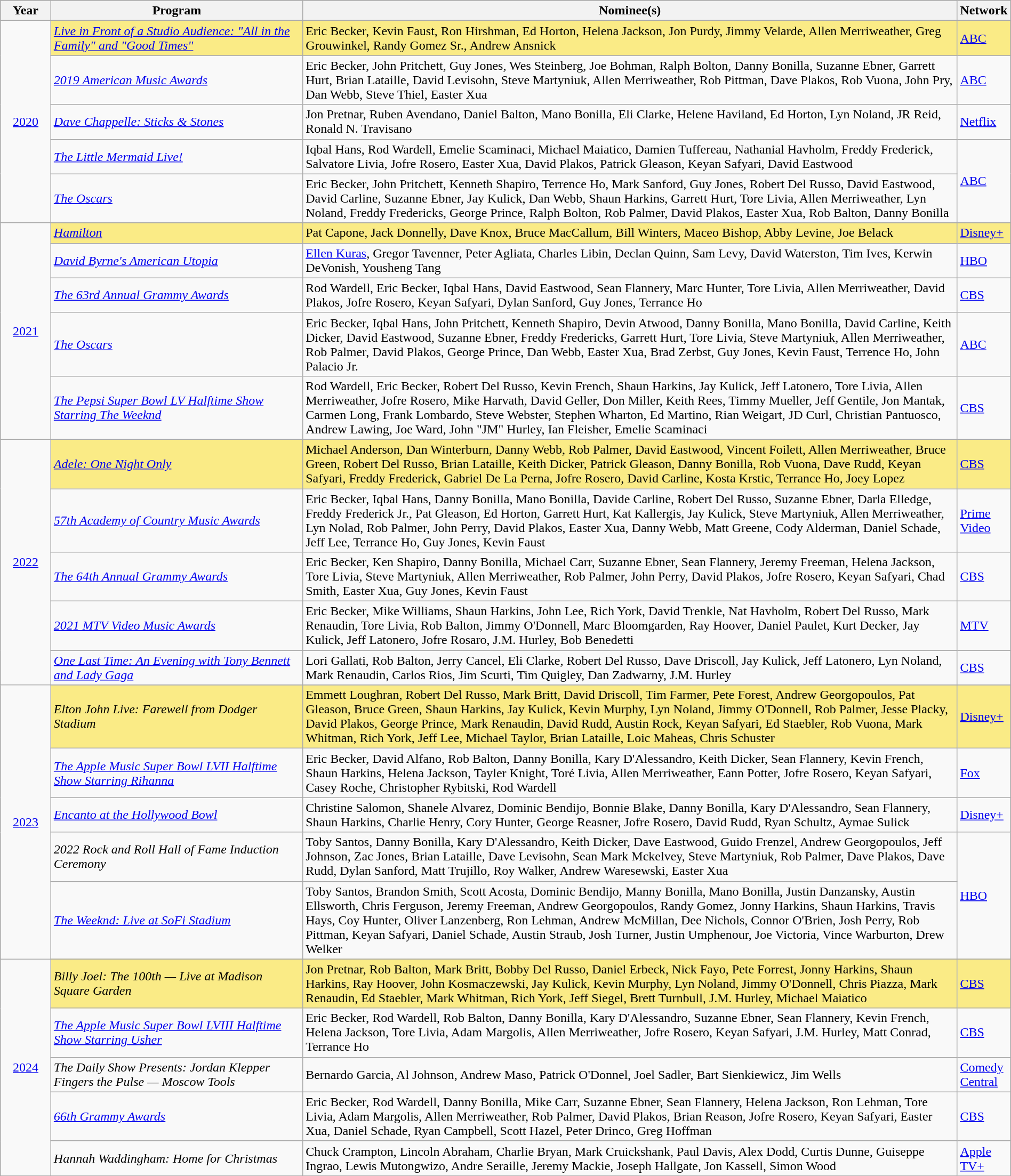<table class="wikitable" style="width:100%">
<tr bgcolor="#bebebe">
<th width="5%">Year</th>
<th width="25%">Program</th>
<th width="65%">Nominee(s)</th>
<th width="5%">Network</th>
</tr>
<tr>
<td rowspan="6" style="text-align:center"><a href='#'>2020</a><br></td>
</tr>
<tr style="background:#FAEB86;">
<td><em><a href='#'>Live in Front of a Studio Audience: "All in the Family" and "Good Times"</a></em></td>
<td>Eric Becker, Kevin Faust, Ron Hirshman, Ed Horton, Helena Jackson, Jon Purdy, Jimmy Velarde, Allen Merriweather, Greg Grouwinkel, Randy Gomez Sr., Andrew Ansnick</td>
<td><a href='#'>ABC</a></td>
</tr>
<tr>
<td><em><a href='#'>2019 American Music Awards</a></em></td>
<td>Eric Becker, John Pritchett, Guy Jones, Wes Steinberg, Joe Bohman, Ralph Bolton, Danny Bonilla, Suzanne Ebner, Garrett Hurt, Brian Lataille, David Levisohn, Steve Martyniuk, Allen Merriweather, Rob Pittman, Dave Plakos, Rob Vuona, John Pry, Dan Webb, Steve Thiel, Easter Xua</td>
<td><a href='#'>ABC</a></td>
</tr>
<tr>
<td><em><a href='#'>Dave Chappelle: Sticks & Stones</a></em></td>
<td>Jon Pretnar, Ruben Avendano, Daniel Balton, Mano Bonilla, Eli Clarke, Helene Haviland, Ed Horton, Lyn Noland, JR Reid, Ronald N. Travisano</td>
<td><a href='#'>Netflix</a></td>
</tr>
<tr>
<td><em><a href='#'>The Little Mermaid Live!</a></em></td>
<td>Iqbal Hans, Rod Wardell, Emelie Scaminaci, Michael Maiatico, Damien Tuffereau, Nathanial Havholm, Freddy Frederick, Salvatore Livia, Jofre Rosero, Easter Xua, David Plakos, Patrick Gleason, Keyan Safyari, David Eastwood</td>
<td rowspan=2><a href='#'>ABC</a></td>
</tr>
<tr>
<td><em><a href='#'>The Oscars</a></em></td>
<td>Eric Becker, John Pritchett, Kenneth Shapiro, Terrence Ho, Mark Sanford, Guy Jones, Robert Del Russo, David Eastwood, David Carline, Suzanne Ebner, Jay Kulick, Dan Webb, Shaun Harkins, Garrett Hurt, Tore Livia, Allen Merriweather, Lyn Noland, Freddy Fredericks, George Prince, Ralph Bolton, Rob Palmer, David Plakos, Easter Xua, Rob Balton, Danny Bonilla</td>
</tr>
<tr>
<td rowspan="6" style="text-align:center"><a href='#'>2021</a><br></td>
</tr>
<tr style="background:#FAEB86;">
<td><em><a href='#'>Hamilton</a></em></td>
<td>Pat Capone, Jack Donnelly, Dave Knox, Bruce MacCallum, Bill Winters, Maceo Bishop, Abby Levine, Joe Belack</td>
<td><a href='#'>Disney+</a></td>
</tr>
<tr>
<td><em><a href='#'>David Byrne's American Utopia</a></em></td>
<td><a href='#'>Ellen Kuras</a>, Gregor Tavenner, Peter Agliata, Charles Libin, Declan Quinn, Sam Levy, David Waterston, Tim Ives, Kerwin DeVonish, Yousheng Tang</td>
<td><a href='#'>HBO</a></td>
</tr>
<tr>
<td><em><a href='#'>The 63rd Annual Grammy Awards</a></em></td>
<td>Rod Wardell, Eric Becker, Iqbal Hans, David Eastwood, Sean Flannery, Marc Hunter, Tore Livia, Allen Merriweather, David Plakos, Jofre Rosero, Keyan Safyari, Dylan Sanford, Guy Jones, Terrance Ho</td>
<td><a href='#'>CBS</a></td>
</tr>
<tr>
<td><em><a href='#'>The Oscars</a></em></td>
<td>Eric Becker, Iqbal Hans, John Pritchett, Kenneth Shapiro, Devin Atwood, Danny Bonilla, Mano Bonilla, David Carline, Keith Dicker, David Eastwood, Suzanne Ebner, Freddy Fredericks, Garrett Hurt, Tore Livia, Steve Martyniuk, Allen Merriweather, Rob Palmer, David Plakos, George Prince, Dan Webb, Easter Xua, Brad Zerbst, Guy Jones, Kevin Faust, Terrence Ho, John Palacio Jr.</td>
<td><a href='#'>ABC</a></td>
</tr>
<tr>
<td><em><a href='#'>The Pepsi Super Bowl LV Halftime Show Starring The Weeknd</a></em></td>
<td>Rod Wardell, Eric Becker, Robert Del Russo, Kevin French, Shaun Harkins, Jay Kulick, Jeff Latonero, Tore Livia, Allen Merriweather, Jofre Rosero, Mike Harvath, David Geller, Don Miller, Keith Rees, Timmy Mueller, Jeff Gentile, Jon Mantak, Carmen Long, Frank Lombardo, Steve Webster, Stephen Wharton, Ed Martino, Rian Weigart, JD Curl, Christian Pantuosco, Andrew Lawing, Joe Ward, John "JM" Hurley, Ian Fleisher, Emelie Scaminaci</td>
<td><a href='#'>CBS</a></td>
</tr>
<tr>
<td rowspan="6" style="text-align:center"><a href='#'>2022</a><br></td>
</tr>
<tr style="background:#FAEB86;">
<td><em><a href='#'>Adele: One Night Only</a></em></td>
<td>Michael Anderson, Dan Winterburn, Danny Webb, Rob Palmer, David Eastwood, Vincent Foilett, Allen Merriweather, Bruce Green, Robert Del Russo, Brian Lataille, Keith Dicker, Patrick Gleason, Danny Bonilla, Rob Vuona, Dave Rudd, Keyan Safyari, Freddy Frederick, Gabriel De La Perna, Jofre Rosero, David Carline, Kosta Krstic, Terrance Ho, Joey Lopez</td>
<td><a href='#'>CBS</a></td>
</tr>
<tr>
<td><em><a href='#'>57th Academy of Country Music Awards</a></em></td>
<td>Eric Becker, Iqbal Hans, Danny Bonilla, Mano Bonilla, Davide Carline, Robert Del Russo, Suzanne Ebner, Darla Elledge, Freddy Frederick Jr., Pat Gleason, Ed Horton, Garrett Hurt, Kat Kallergis, Jay Kulick, Steve Martyniuk, Allen Merriweather, Lyn Nolad, Rob Palmer, John Perry, David Plakos, Easter Xua, Danny Webb, Matt Greene, Cody Alderman, Daniel Schade, Jeff Lee, Terrance Ho, Guy Jones, Kevin Faust</td>
<td><a href='#'>Prime Video</a></td>
</tr>
<tr>
<td><em><a href='#'>The 64th Annual Grammy Awards</a></em></td>
<td>Eric Becker, Ken Shapiro, Danny Bonilla, Michael Carr, Suzanne Ebner, Sean Flannery, Jeremy Freeman, Helena Jackson, Tore Livia, Steve Martyniuk, Allen Merriweather, Rob Palmer, John Perry, David Plakos, Jofre Rosero, Keyan Safyari, Chad Smith, Easter Xua, Guy Jones, Kevin Faust</td>
<td><a href='#'>CBS</a></td>
</tr>
<tr>
<td><em><a href='#'>2021 MTV Video Music Awards</a></em></td>
<td>Eric Becker, Mike Williams, Shaun Harkins, John Lee, Rich York, David Trenkle, Nat Havholm, Robert Del Russo, Mark Renaudin, Tore Livia, Rob Balton, Jimmy O'Donnell, Marc Bloomgarden, Ray Hoover, Daniel Paulet, Kurt Decker, Jay Kulick, Jeff Latonero, Jofre Rosaro, J.M. Hurley, Bob Benedetti</td>
<td><a href='#'>MTV</a></td>
</tr>
<tr>
<td><em><a href='#'>One Last Time: An Evening with Tony Bennett and Lady Gaga</a></em></td>
<td>Lori Gallati, Rob Balton, Jerry Cancel, Eli Clarke, Robert Del Russo, Dave Driscoll, Jay Kulick, Jeff Latonero, Lyn Noland, Mark Renaudin, Carlos Rios, Jim Scurti, Tim Quigley, Dan Zadwarny, J.M. Hurley</td>
<td><a href='#'>CBS</a></td>
</tr>
<tr>
<td rowspan="6" style="text-align:center"><a href='#'>2023</a><br></td>
</tr>
<tr style="background:#FAEB86;">
<td><em>Elton John Live: Farewell from Dodger Stadium</em></td>
<td>Emmett Loughran, Robert Del Russo, Mark Britt, David Driscoll, Tim Farmer, Pete Forest, Andrew Georgopoulos, Pat Gleason, Bruce Green, Shaun Harkins, Jay Kulick, Kevin Murphy, Lyn Noland, Jimmy O'Donnell, Rob Palmer, Jesse Placky, David Plakos, George Prince, Mark Renaudin, David Rudd, Austin Rock, Keyan Safyari, Ed Staebler, Rob Vuona, Mark Whitman, Rich York, Jeff Lee, Michael Taylor, Brian Lataille, Loic Maheas, Chris Schuster</td>
<td><a href='#'>Disney+</a></td>
</tr>
<tr>
<td><em><a href='#'>The Apple Music Super Bowl LVII Halftime Show Starring Rihanna</a></em></td>
<td>Eric Becker, David Alfano, Rob Balton, Danny Bonilla, Kary D'Alessandro, Keith Dicker, Sean Flannery, Kevin French, Shaun Harkins, Helena Jackson, Tayler Knight, Toré Livia, Allen Merriweather, Eann Potter, Jofre Rosero, Keyan Safyari, Casey Roche, Christopher Rybitski, Rod Wardell</td>
<td><a href='#'>Fox</a></td>
</tr>
<tr>
<td><em><a href='#'>Encanto at the Hollywood Bowl</a></em></td>
<td>Christine Salomon, Shanele Alvarez, Dominic Bendijo, Bonnie Blake, Danny Bonilla, Kary D'Alessandro, Sean Flannery, Shaun Harkins, Charlie Henry, Cory Hunter, George Reasner, Jofre Rosero, David Rudd, Ryan Schultz, Aymae Sulick</td>
<td><a href='#'>Disney+</a></td>
</tr>
<tr>
<td><em>2022 Rock and Roll Hall of Fame Induction Ceremony</em></td>
<td>Toby Santos, Danny Bonilla, Kary D'Alessandro, Keith Dicker, Dave Eastwood, Guido Frenzel, Andrew Georgopoulos, Jeff Johnson, Zac Jones, Brian Lataille, Dave Levisohn, Sean Mark Mckelvey, Steve Martyniuk, Rob Palmer, Dave Plakos, Dave Rudd, Dylan Sanford, Matt Trujillo, Roy Walker, Andrew Waresewski, Easter Xua</td>
<td rowspan="2"><a href='#'>HBO</a></td>
</tr>
<tr>
<td><em><a href='#'>The Weeknd: Live at SoFi Stadium</a></em></td>
<td>Toby Santos, Brandon Smith, Scott Acosta, Dominic Bendijo, Manny Bonilla, Mano Bonilla, Justin Danzansky, Austin Ellsworth, Chris Ferguson, Jeremy Freeman, Andrew Georgopoulos, Randy Gomez, Jonny Harkins, Shaun Harkins, Travis Hays, Coy Hunter, Oliver Lanzenberg, Ron Lehman, Andrew McMillan, Dee Nichols, Connor O'Brien, Josh Perry, Rob Pittman, Keyan Safyari, Daniel Schade, Austin Straub, Josh Turner, Justin Umphenour, Joe Victoria, Vince Warburton, Drew Welker</td>
</tr>
<tr>
<td rowspan="6" style="text-align:center"><a href='#'>2024</a><br></td>
</tr>
<tr style="background:#FAEB86;">
<td><em>Billy Joel: The 100th — Live at Madison Square Garden</em></td>
<td>Jon Pretnar, Rob Balton, Mark Britt, Bobby Del Russo, Daniel Erbeck, Nick Fayo, Pete Forrest, Jonny Harkins, Shaun Harkins, Ray Hoover, John Kosmaczewski, Jay Kulick, Kevin Murphy, Lyn Noland, Jimmy O'Donnell, Chris Piazza, Mark Renaudin, Ed Staebler, Mark Whitman, Rich York, Jeff Siegel, Brett Turnbull, J.M. Hurley, Michael Maiatico</td>
<td><a href='#'>CBS</a></td>
</tr>
<tr>
<td><em><a href='#'>The Apple Music Super Bowl LVIII Halftime Show Starring Usher</a></em></td>
<td>Eric Becker, Rod Wardell, Rob Balton, Danny Bonilla, Kary D'Alessandro, Suzanne Ebner, Sean Flannery, Kevin French, Helena Jackson, Tore Livia, Adam Margolis, Allen Merriweather, Jofre Rosero, Keyan Safyari, J.M. Hurley, Matt Conrad, Terrance Ho</td>
<td><a href='#'>CBS</a></td>
</tr>
<tr>
<td><em>The Daily Show Presents: Jordan Klepper Fingers the Pulse — Moscow Tools</em></td>
<td>Bernardo Garcia, Al Johnson, Andrew Maso, Patrick O'Donnel, Joel Sadler, Bart Sienkiewicz, Jim Wells</td>
<td><a href='#'>Comedy Central</a></td>
</tr>
<tr>
<td><em><a href='#'>66th Grammy Awards</a></em></td>
<td>Eric Becker, Rod Wardell, Danny Bonilla, Mike Carr, Suzanne Ebner, Sean Flannery, Helena Jackson, Ron Lehman, Tore Livia, Adam Margolis, Allen Merriweather, Rob Palmer, David Plakos, Brian Reason, Jofre Rosero, Keyan Safyari, Easter Xua, Daniel Schade, Ryan Campbell, Scott Hazel, Peter Drinco, Greg Hoffman</td>
<td><a href='#'>CBS</a></td>
</tr>
<tr>
<td><em>Hannah Waddingham: Home for Christmas</em></td>
<td>Chuck Crampton, Lincoln Abraham, Charlie Bryan, Mark Cruickshank, Paul Davis, Alex Dodd, Curtis Dunne, Guiseppe Ingrao, Lewis Mutongwizo, Andre Seraille, Jeremy Mackie, Joseph Hallgate, Jon Kassell, Simon Wood</td>
<td><a href='#'>Apple TV+</a></td>
</tr>
</table>
